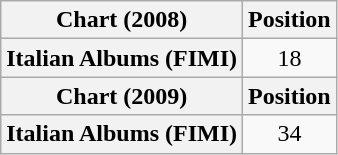<table class="wikitable plainrowheaders" style="text-align:center">
<tr>
<th scope="col">Chart (2008)</th>
<th scope="col">Position</th>
</tr>
<tr>
<th scope="row">Italian Albums (FIMI)</th>
<td>18</td>
</tr>
<tr>
<th scope="col">Chart (2009)</th>
<th scope="col">Position</th>
</tr>
<tr>
<th scope="row">Italian Albums (FIMI)</th>
<td>34</td>
</tr>
</table>
